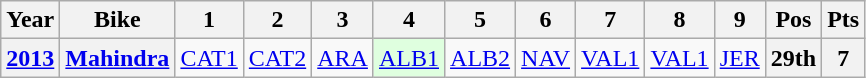<table class="wikitable" style="text-align:center;">
<tr>
<th>Year</th>
<th>Bike</th>
<th>1</th>
<th>2</th>
<th>3</th>
<th>4</th>
<th>5</th>
<th>6</th>
<th>7</th>
<th>8</th>
<th>9</th>
<th>Pos</th>
<th>Pts</th>
</tr>
<tr>
<th><a href='#'>2013</a></th>
<th><a href='#'>Mahindra</a></th>
<td><a href='#'>CAT1</a></td>
<td><a href='#'>CAT2</a></td>
<td><a href='#'>ARA</a><br></td>
<td style="background:#DFFFDF;"><a href='#'>ALB1</a><br></td>
<td><a href='#'>ALB2</a><br></td>
<td><a href='#'>NAV</a><br></td>
<td><a href='#'>VAL1</a><br></td>
<td><a href='#'>VAL1</a><br></td>
<td><a href='#'>JER</a><br></td>
<th>29th</th>
<th>7</th>
</tr>
</table>
